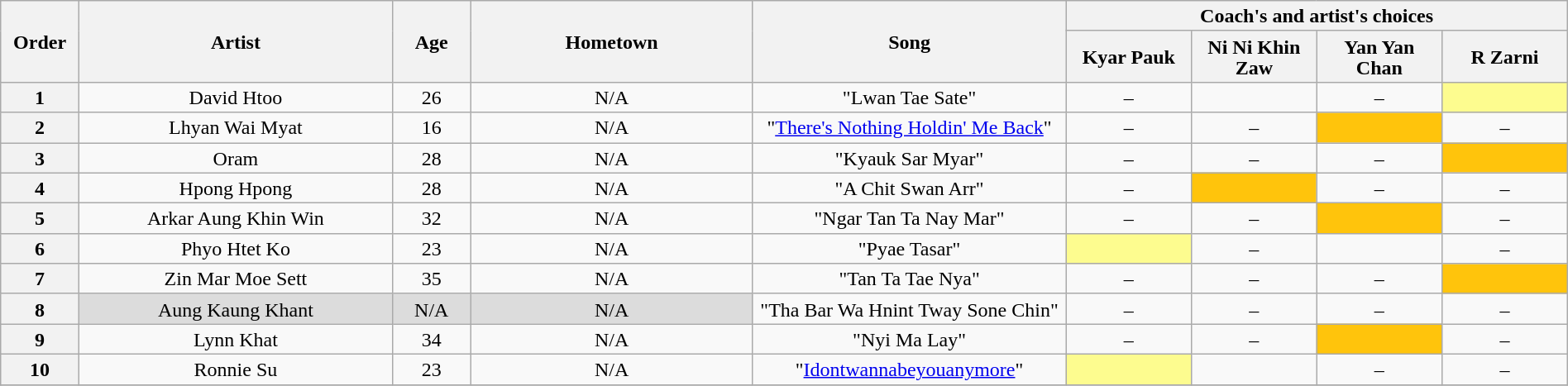<table class="wikitable" style="text-align:center; line-height:17px; width:100%;">
<tr>
<th scope="col" rowspan="2" width="05%">Order</th>
<th scope="col" rowspan="2" width="20%">Artist</th>
<th scope="col" rowspan="2" width="05%">Age</th>
<th scope="col" rowspan="2" width="18%">Hometown</th>
<th scope="col" rowspan="2" width="20%">Song</th>
<th scope="col" colspan="4" width="32%">Coach's and artist's choices</th>
</tr>
<tr>
<th width="08%">Kyar Pauk</th>
<th width="08%">Ni Ni Khin Zaw</th>
<th width="08%">Yan Yan Chan</th>
<th width="08%">R Zarni</th>
</tr>
<tr>
<th>1</th>
<td>David Htoo</td>
<td>26</td>
<td>N/A</td>
<td>"Lwan Tae Sate"</td>
<td>–</td>
<td><strong></strong></td>
<td>–</td>
<td style="background:#fdfc8f;"><strong></strong></td>
</tr>
<tr>
<th>2</th>
<td>Lhyan Wai Myat</td>
<td>16</td>
<td>N/A</td>
<td>"<a href='#'>There's Nothing Holdin' Me Back</a>"</td>
<td>–</td>
<td>–</td>
<td style="background:#FFC40C;"><strong></strong></td>
<td>–</td>
</tr>
<tr>
<th>3</th>
<td>Oram</td>
<td>28</td>
<td>N/A</td>
<td>"Kyauk Sar Myar"</td>
<td>–</td>
<td>–</td>
<td>–</td>
<td style="background:#FFC40C;"><strong></strong></td>
</tr>
<tr>
<th>4</th>
<td>Hpong Hpong</td>
<td>28</td>
<td>N/A</td>
<td>"A Chit Swan Arr"</td>
<td>–</td>
<td style="background:#FFC40C;"><strong></strong></td>
<td>–</td>
<td>–</td>
</tr>
<tr>
<th>5</th>
<td>Arkar Aung Khin Win</td>
<td>32</td>
<td>N/A</td>
<td>"Ngar Tan Ta Nay Mar"</td>
<td>–</td>
<td>–</td>
<td style="background:#FFC40C;"><strong></strong></td>
<td>–</td>
</tr>
<tr>
<th>6</th>
<td>Phyo Htet Ko</td>
<td>23</td>
<td>N/A</td>
<td>"Pyae Tasar"</td>
<td style="background:#fdfc8f;"><strong></strong></td>
<td>–</td>
<td><strong></strong></td>
<td>–</td>
</tr>
<tr>
<th>7</th>
<td>Zin Mar Moe Sett</td>
<td>35</td>
<td>N/A</td>
<td>"Tan Ta Tae Nya"</td>
<td>–</td>
<td>–</td>
<td>–</td>
<td style="background:#FFC40C;"><strong></strong></td>
</tr>
<tr>
<th>8</th>
<td style="background:#DCDCDC;">Aung Kaung Khant</td>
<td style="background:#DCDCDC;">N/A</td>
<td style="background:#DCDCDC;">N/A</td>
<td>"Tha Bar Wa Hnint Tway Sone Chin"</td>
<td>–</td>
<td>–</td>
<td>–</td>
<td>–</td>
</tr>
<tr>
<th>9</th>
<td>Lynn Khat</td>
<td>34</td>
<td>N/A</td>
<td>"Nyi Ma Lay"</td>
<td>–</td>
<td>–</td>
<td style="background:#FFC40C;"><strong></strong></td>
<td>–</td>
</tr>
<tr>
<th>10</th>
<td>Ronnie Su</td>
<td>23</td>
<td>N/A</td>
<td>"<a href='#'>Idontwannabeyouanymore</a>"</td>
<td style="background:#fdfc8f;"><strong></strong></td>
<td><strong></strong></td>
<td>–</td>
<td>–</td>
</tr>
<tr>
</tr>
</table>
